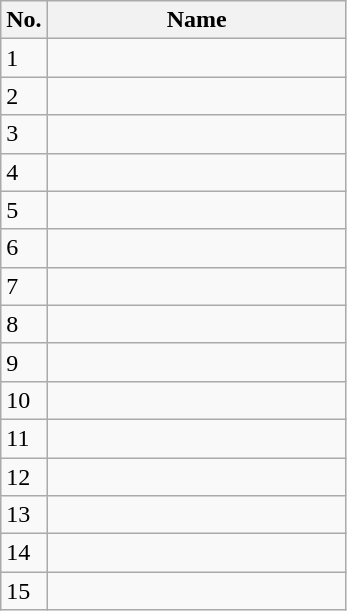<table class=wikitable sortable style=font-size:100%; text-align:center;>
<tr>
<th>No.</th>
<th style=width:12em>Name</th>
</tr>
<tr>
<td>1</td>
<td align=left></td>
</tr>
<tr>
<td>2</td>
<td align=left></td>
</tr>
<tr>
<td>3</td>
<td align=left></td>
</tr>
<tr>
<td>4</td>
<td align=left></td>
</tr>
<tr>
<td>5</td>
<td align=left></td>
</tr>
<tr>
<td>6</td>
<td align=left></td>
</tr>
<tr>
<td>7</td>
<td align=left></td>
</tr>
<tr>
<td>8</td>
<td align=left></td>
</tr>
<tr>
<td>9</td>
<td align=left></td>
</tr>
<tr>
<td>10</td>
<td align=left></td>
</tr>
<tr>
<td>11</td>
<td align=left></td>
</tr>
<tr>
<td>12</td>
<td align=left></td>
</tr>
<tr>
<td>13</td>
<td align=left></td>
</tr>
<tr>
<td>14</td>
<td align=left></td>
</tr>
<tr>
<td>15</td>
<td align=left></td>
</tr>
</table>
